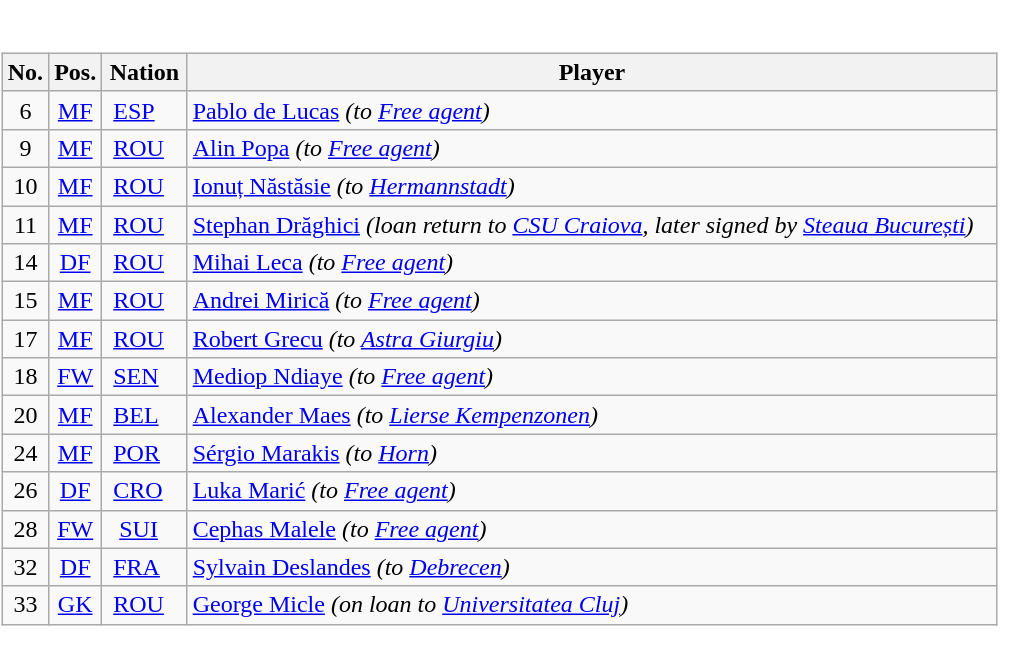<table border="0">
<tr>
<td style="background-color:#FFFFFF;vertical-align:top;"><br><table class="wikitable football-squad nogrid" style="display:inline-table;">
<tr>
<th scope="col"><abbr>No.</abbr></th>
<th scope="col"><abbr>Pos.</abbr></th>
<th scope="col">Nation</th>
<th scope="col">Player</th>
</tr>
<tr class="vcard agent">
<td style="text-align: center">6</td>
<td style="text-align: center"><a href='#'><abbr>MF</abbr></a></td>
<td style="padding-right:15px;"><span><span> </span><a href='#'>ESP</a></span></td>
<td style="padding-right:15px;"><span><a href='#'>Pablo de Lucas</a></span> <em>(to <a href='#'>Free agent</a>)</em></td>
</tr>
<tr class="vcard agent">
<td style="text-align: center">9</td>
<td style="text-align: center"><a href='#'><abbr>MF</abbr></a></td>
<td style="padding-right:15px;"><span><span> </span><a href='#'>ROU</a></span></td>
<td style="padding-right:15px;"><span><a href='#'>Alin Popa</a></span> <em>(to <a href='#'>Free agent</a>)</em></td>
</tr>
<tr class="vcard agent">
<td style="text-align: center">10</td>
<td style="text-align: center"><a href='#'><abbr>MF</abbr></a></td>
<td style="padding-right:15px;"><span><span> </span><a href='#'>ROU</a></span></td>
<td style="padding-right:15px;"><span><a href='#'>Ionuț Năstăsie</a></span> <em>(to <a href='#'>Hermannstadt</a>)</em></td>
</tr>
<tr class="vcard agent">
<td style="text-align: center">11</td>
<td style="text-align: center"><a href='#'><abbr>MF</abbr></a></td>
<td style="padding-right:15px;"><span><span> </span><a href='#'>ROU</a></span></td>
<td style="padding-right:15px;"><span><a href='#'>Stephan Drăghici</a></span> <em>(loan return to <a href='#'>CSU Craiova</a>, later signed by <a href='#'>Steaua București</a>)</em></td>
</tr>
<tr class="vcard agent">
<td style="text-align: center">14</td>
<td style="text-align: center"><a href='#'><abbr>DF</abbr></a></td>
<td style="padding-right:15px;"><span><span> </span><a href='#'>ROU</a></span></td>
<td style="padding-right:15px;"><span><a href='#'>Mihai Leca</a></span> <em>(to <a href='#'>Free agent</a>)</em></td>
</tr>
<tr class="vcard agent">
<td style="text-align: center">15</td>
<td style="text-align: center"><a href='#'><abbr>MF</abbr></a></td>
<td style="padding-right:15px;"><span><span> </span><a href='#'>ROU</a></span></td>
<td style="padding-right:15px;"><span><a href='#'>Andrei Mirică</a></span> <em>(to <a href='#'>Free agent</a>)</em></td>
</tr>
<tr class="vcard agent">
<td style="text-align: center">17</td>
<td style="text-align: center"><a href='#'><abbr>MF</abbr></a></td>
<td style="padding-right:15px;"><span><span> </span><a href='#'>ROU</a></span></td>
<td style="padding-right:15px;"><span><a href='#'>Robert Grecu</a></span> <em>(to <a href='#'>Astra Giurgiu</a>)</em></td>
</tr>
<tr class="vcard agent">
<td style="text-align: center">18</td>
<td style="text-align: center"><a href='#'><abbr>FW</abbr></a></td>
<td style="padding-right:15px;"><span><span> </span><a href='#'>SEN</a></span></td>
<td style="padding-right:15px;"><span><a href='#'>Mediop Ndiaye</a></span> <em>(to <a href='#'>Free agent</a>)</em></td>
</tr>
<tr class="vcard agent">
<td style="text-align: center">20</td>
<td style="text-align: center"><a href='#'><abbr>MF</abbr></a></td>
<td style="padding-right:15px;"><span><span> </span><a href='#'>BEL</a></span></td>
<td style="padding-right:15px;"><span><a href='#'>Alexander Maes</a></span> <em>(to <span></span> <a href='#'>Lierse Kempenzonen</a>)</em></td>
</tr>
<tr class="vcard agent">
<td style="text-align: center">24</td>
<td style="text-align: center"><a href='#'><abbr>MF</abbr></a></td>
<td style="padding-right:15px;"><span><span> </span><a href='#'>POR</a></span></td>
<td style="padding-right:15px;"><span><a href='#'>Sérgio Marakis</a></span> <em>(to <span></span> <a href='#'>Horn</a>)</em></td>
</tr>
<tr class="vcard agent">
<td style="text-align: center">26</td>
<td style="text-align: center"><a href='#'><abbr>DF</abbr></a></td>
<td style="padding-right:15px;"><span><span> </span><a href='#'>CRO</a></span></td>
<td style="padding-right:15px;"><span><a href='#'>Luka Marić</a></span> <em>(to <a href='#'>Free agent</a>)</em></td>
</tr>
<tr class="vcard agent">
<td style="text-align: center">28</td>
<td style="text-align: center"><a href='#'><abbr>FW</abbr></a></td>
<td style="padding-right:15px;"><span><span>  </span><a href='#'>SUI</a></span></td>
<td style="padding-right:15px;"><span><a href='#'>Cephas Malele</a></span> <em>(to <a href='#'>Free agent</a>)</em></td>
</tr>
<tr class="vcard agent">
<td style="text-align: center">32</td>
<td style="text-align: center"><a href='#'><abbr>DF</abbr></a></td>
<td style="padding-right:15px;"><span><span> </span><a href='#'>FRA</a></span></td>
<td style="padding-right:15px;"><span><a href='#'>Sylvain Deslandes</a></span> <em>(to <span></span> <a href='#'>Debrecen</a>)</em></td>
</tr>
<tr class="vcard agent">
<td style="text-align: center">33</td>
<td style="text-align: center"><a href='#'><abbr>GK</abbr></a></td>
<td style="padding-right:15px;"><span><span> </span><a href='#'>ROU</a></span></td>
<td style="padding-right:15px;"><span><a href='#'>George Micle</a></span> <em>(on loan to <a href='#'>Universitatea Cluj</a>)</em></td>
</tr>
</table>
</td>
</tr>
</table>
